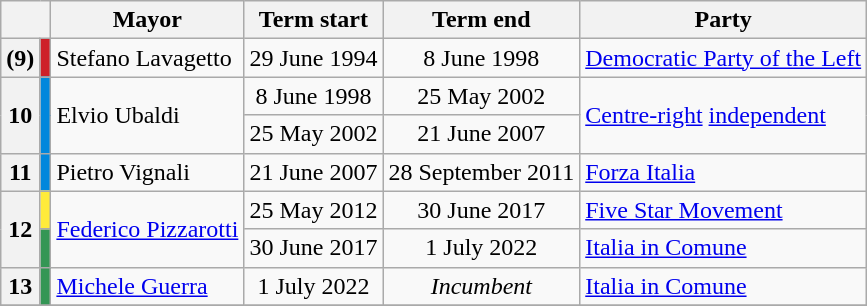<table class="wikitable">
<tr>
<th colspan=2 class=unsortable> </th>
<th>Mayor</th>
<th>Term start</th>
<th>Term end</th>
<th>Party</th>
</tr>
<tr>
<th>(9)</th>
<th style="background:#CE2029;"></th>
<td>Stefano Lavagetto</td>
<td align=center>29 June 1994</td>
<td align=center>8 June 1998</td>
<td><a href='#'>Democratic Party of the Left</a></td>
</tr>
<tr>
<th rowspan=2>10</th>
<th rowspan=2 style="background:#0087DC;"></th>
<td rowspan=2>Elvio Ubaldi</td>
<td align=center>8 June 1998</td>
<td align=center>25 May 2002</td>
<td rowspan=2><a href='#'>Centre-right</a> <a href='#'>independent</a></td>
</tr>
<tr>
<td align=center>25 May 2002</td>
<td align=center>21 June 2007</td>
</tr>
<tr>
<th>11</th>
<th style="background:#0087DC;"></th>
<td>Pietro Vignali</td>
<td align=center>21 June 2007</td>
<td align=center>28 September 2011</td>
<td><a href='#'>Forza Italia</a></td>
</tr>
<tr>
<th rowspan=2>12</th>
<th style="background:#FFEB3B;"></th>
<td rowspan=2><a href='#'>Federico Pizzarotti</a></td>
<td align=center>25 May 2012</td>
<td align=center>30 June 2017</td>
<td><a href='#'>Five Star Movement</a></td>
</tr>
<tr>
<th style="background:#349655;"></th>
<td align=center>30 June 2017</td>
<td align=center>1 July 2022</td>
<td><a href='#'>Italia in Comune</a></td>
</tr>
<tr>
<th>13</th>
<th style="background:#349655;"></th>
<td><a href='#'>Michele Guerra</a></td>
<td align=center>1 July 2022</td>
<td align=center><em>Incumbent</em></td>
<td><a href='#'>Italia in Comune</a></td>
</tr>
<tr>
</tr>
</table>
